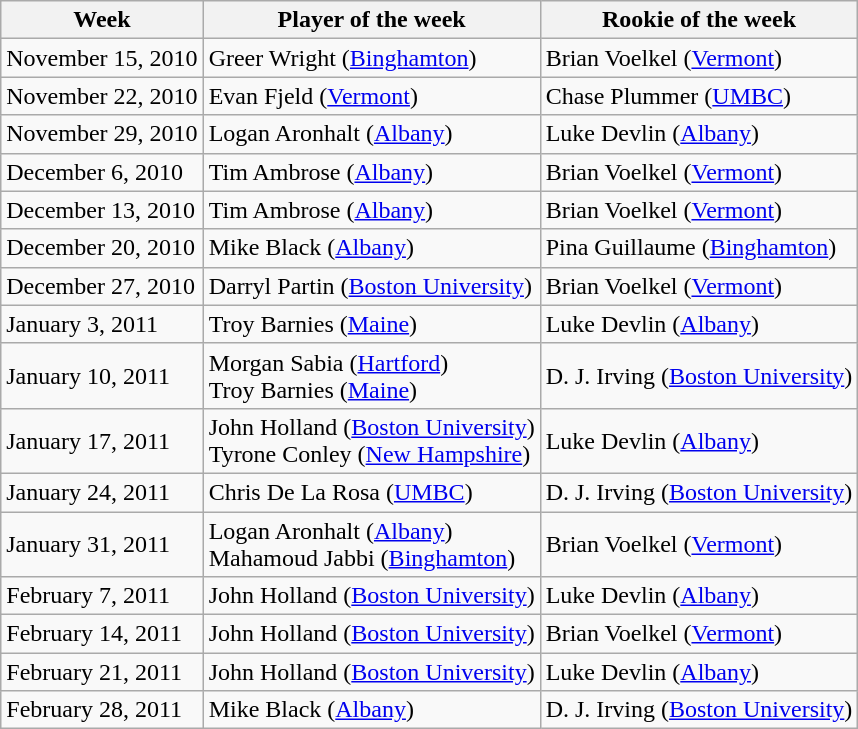<table class="wikitable" border="1">
<tr>
<th>Week</th>
<th>Player of the week</th>
<th>Rookie of the week</th>
</tr>
<tr>
<td>November 15, 2010</td>
<td>Greer Wright (<a href='#'>Binghamton</a>)</td>
<td>Brian Voelkel (<a href='#'>Vermont</a>)</td>
</tr>
<tr>
<td>November 22, 2010</td>
<td>Evan Fjeld (<a href='#'>Vermont</a>)</td>
<td>Chase Plummer (<a href='#'>UMBC</a>)</td>
</tr>
<tr>
<td>November 29, 2010</td>
<td>Logan Aronhalt (<a href='#'>Albany</a>)</td>
<td>Luke Devlin (<a href='#'>Albany</a>)</td>
</tr>
<tr>
<td>December 6, 2010</td>
<td>Tim Ambrose (<a href='#'>Albany</a>)</td>
<td>Brian Voelkel (<a href='#'>Vermont</a>)</td>
</tr>
<tr>
<td>December 13, 2010</td>
<td>Tim Ambrose (<a href='#'>Albany</a>)</td>
<td>Brian Voelkel (<a href='#'>Vermont</a>)</td>
</tr>
<tr>
<td>December 20, 2010</td>
<td>Mike Black (<a href='#'>Albany</a>)</td>
<td>Pina Guillaume (<a href='#'>Binghamton</a>)</td>
</tr>
<tr>
<td>December 27, 2010</td>
<td>Darryl Partin (<a href='#'>Boston University</a>)</td>
<td>Brian Voelkel (<a href='#'>Vermont</a>)</td>
</tr>
<tr>
<td>January 3, 2011</td>
<td>Troy Barnies (<a href='#'>Maine</a>)</td>
<td>Luke Devlin (<a href='#'>Albany</a>)</td>
</tr>
<tr>
<td>January 10, 2011</td>
<td>Morgan Sabia (<a href='#'>Hartford</a>)<br>Troy Barnies (<a href='#'>Maine</a>)</td>
<td>D. J. Irving (<a href='#'>Boston University</a>)</td>
</tr>
<tr>
<td>January 17, 2011</td>
<td>John Holland (<a href='#'>Boston University</a>)<br>Tyrone Conley (<a href='#'>New Hampshire</a>)</td>
<td>Luke Devlin (<a href='#'>Albany</a>)</td>
</tr>
<tr>
<td>January 24, 2011</td>
<td>Chris De La Rosa (<a href='#'>UMBC</a>)</td>
<td>D. J. Irving (<a href='#'>Boston University</a>)</td>
</tr>
<tr>
<td>January 31, 2011</td>
<td>Logan Aronhalt (<a href='#'>Albany</a>)<br>Mahamoud Jabbi (<a href='#'>Binghamton</a>)</td>
<td>Brian Voelkel (<a href='#'>Vermont</a>)</td>
</tr>
<tr>
<td>February 7, 2011</td>
<td>John Holland (<a href='#'>Boston University</a>)</td>
<td>Luke Devlin (<a href='#'>Albany</a>)</td>
</tr>
<tr>
<td>February 14, 2011</td>
<td>John Holland (<a href='#'>Boston University</a>)</td>
<td>Brian Voelkel (<a href='#'>Vermont</a>)</td>
</tr>
<tr>
<td>February 21, 2011</td>
<td>John Holland (<a href='#'>Boston University</a>)</td>
<td>Luke Devlin (<a href='#'>Albany</a>)</td>
</tr>
<tr>
<td>February 28, 2011</td>
<td>Mike Black (<a href='#'>Albany</a>)</td>
<td>D. J. Irving (<a href='#'>Boston University</a>)</td>
</tr>
</table>
